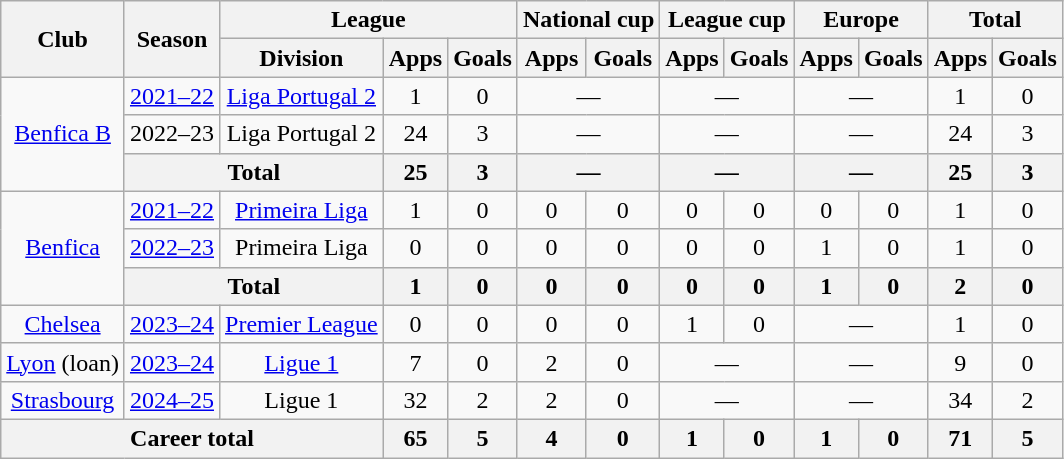<table class="wikitable" style="text-align: center;">
<tr>
<th rowspan="2">Club</th>
<th rowspan="2">Season</th>
<th colspan="3">League</th>
<th colspan="2">National cup</th>
<th colspan="2">League cup</th>
<th colspan="2">Europe</th>
<th colspan="2">Total</th>
</tr>
<tr>
<th>Division</th>
<th>Apps</th>
<th>Goals</th>
<th>Apps</th>
<th>Goals</th>
<th>Apps</th>
<th>Goals</th>
<th>Apps</th>
<th>Goals</th>
<th>Apps</th>
<th>Goals</th>
</tr>
<tr>
<td rowspan="3"><a href='#'>Benfica B</a></td>
<td><a href='#'>2021–22</a></td>
<td><a href='#'>Liga Portugal 2</a></td>
<td>1</td>
<td>0</td>
<td colspan="2">—</td>
<td colspan="2">—</td>
<td colspan="2">—</td>
<td>1</td>
<td>0</td>
</tr>
<tr>
<td>2022–23</td>
<td>Liga Portugal 2</td>
<td>24</td>
<td>3</td>
<td colspan="2">—</td>
<td colspan="2">—</td>
<td colspan="2">—</td>
<td>24</td>
<td>3</td>
</tr>
<tr>
<th colspan="2">Total</th>
<th>25</th>
<th>3</th>
<th colspan="2">—</th>
<th colspan="2">—</th>
<th colspan="2">—</th>
<th>25</th>
<th>3</th>
</tr>
<tr>
<td rowspan="3"><a href='#'>Benfica</a></td>
<td><a href='#'>2021–22</a></td>
<td><a href='#'>Primeira Liga</a></td>
<td>1</td>
<td>0</td>
<td>0</td>
<td>0</td>
<td>0</td>
<td>0</td>
<td>0</td>
<td>0</td>
<td>1</td>
<td>0</td>
</tr>
<tr>
<td><a href='#'>2022–23</a></td>
<td>Primeira Liga</td>
<td>0</td>
<td>0</td>
<td>0</td>
<td>0</td>
<td>0</td>
<td>0</td>
<td>1</td>
<td>0</td>
<td>1</td>
<td>0</td>
</tr>
<tr>
<th colspan="2">Total</th>
<th>1</th>
<th>0</th>
<th>0</th>
<th>0</th>
<th>0</th>
<th>0</th>
<th>1</th>
<th>0</th>
<th>2</th>
<th>0</th>
</tr>
<tr>
<td><a href='#'>Chelsea</a></td>
<td><a href='#'>2023–24</a></td>
<td><a href='#'>Premier League</a></td>
<td>0</td>
<td>0</td>
<td>0</td>
<td>0</td>
<td>1</td>
<td>0</td>
<td colspan="2">—</td>
<td>1</td>
<td>0</td>
</tr>
<tr>
<td><a href='#'>Lyon</a> (loan)</td>
<td><a href='#'>2023–24</a></td>
<td><a href='#'>Ligue 1</a></td>
<td>7</td>
<td>0</td>
<td>2</td>
<td>0</td>
<td colspan="2">—</td>
<td colspan="2">—</td>
<td>9</td>
<td>0</td>
</tr>
<tr>
<td><a href='#'>Strasbourg</a></td>
<td><a href='#'>2024–25</a></td>
<td>Ligue 1</td>
<td>32</td>
<td>2</td>
<td>2</td>
<td>0</td>
<td colspan="2">—</td>
<td colspan="2">—</td>
<td>34</td>
<td>2</td>
</tr>
<tr>
<th colspan="3">Career total</th>
<th>65</th>
<th>5</th>
<th>4</th>
<th>0</th>
<th>1</th>
<th>0</th>
<th>1</th>
<th>0</th>
<th>71</th>
<th>5</th>
</tr>
</table>
